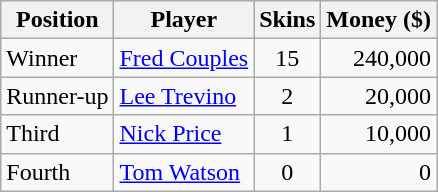<table class="wikitable">
<tr>
<th>Position</th>
<th>Player</th>
<th>Skins</th>
<th>Money ($)</th>
</tr>
<tr>
<td>Winner</td>
<td> <a href='#'>Fred Couples</a></td>
<td align=center>15</td>
<td align=right>240,000</td>
</tr>
<tr>
<td>Runner-up</td>
<td> <a href='#'>Lee Trevino</a></td>
<td align=center>2</td>
<td align=right>20,000</td>
</tr>
<tr>
<td>Third</td>
<td> <a href='#'>Nick Price</a></td>
<td align=center>1</td>
<td align=right>10,000</td>
</tr>
<tr>
<td>Fourth</td>
<td> <a href='#'>Tom Watson</a></td>
<td align=center>0</td>
<td align=right>0</td>
</tr>
</table>
